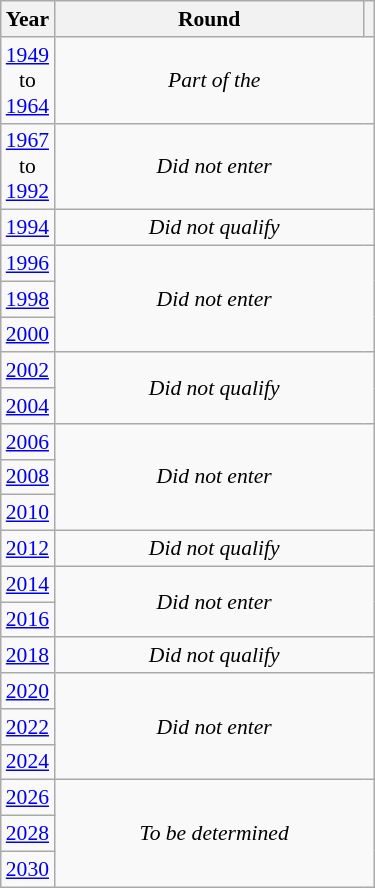<table class="wikitable" style="text-align: center; font-size:90%">
<tr>
<th>Year</th>
<th style="width:200px">Round</th>
<th></th>
</tr>
<tr>
<td><a href='#'>1949</a><br>to<br><a href='#'>1964</a></td>
<td colspan="2"><em>Part of the </em></td>
</tr>
<tr>
<td><a href='#'>1967</a><br>to<br><a href='#'>1992</a></td>
<td colspan="2"><em>Did not enter</em></td>
</tr>
<tr>
<td><a href='#'>1994</a></td>
<td colspan="2"><em>Did not qualify</em></td>
</tr>
<tr>
<td><a href='#'>1996</a></td>
<td colspan="2" rowspan="3"><em>Did not enter</em></td>
</tr>
<tr>
<td><a href='#'>1998</a></td>
</tr>
<tr>
<td><a href='#'>2000</a></td>
</tr>
<tr>
<td><a href='#'>2002</a></td>
<td colspan="2" rowspan="2"><em>Did not qualify</em></td>
</tr>
<tr>
<td><a href='#'>2004</a></td>
</tr>
<tr>
<td><a href='#'>2006</a></td>
<td colspan="2" rowspan="3"><em>Did not enter</em></td>
</tr>
<tr>
<td><a href='#'>2008</a></td>
</tr>
<tr>
<td><a href='#'>2010</a></td>
</tr>
<tr>
<td><a href='#'>2012</a></td>
<td colspan="2"><em>Did not qualify</em></td>
</tr>
<tr>
<td><a href='#'>2014</a></td>
<td colspan="2" rowspan="2"><em>Did not enter</em></td>
</tr>
<tr>
<td><a href='#'>2016</a></td>
</tr>
<tr>
<td><a href='#'>2018</a></td>
<td colspan="2"><em>Did not qualify</em></td>
</tr>
<tr>
<td><a href='#'>2020</a></td>
<td colspan="2" rowspan="3"><em>Did not enter</em></td>
</tr>
<tr>
<td><a href='#'>2022</a></td>
</tr>
<tr>
<td><a href='#'>2024</a></td>
</tr>
<tr>
<td><a href='#'>2026</a></td>
<td colspan="2" rowspan="3"><em>To be determined</em></td>
</tr>
<tr>
<td><a href='#'>2028</a></td>
</tr>
<tr>
<td><a href='#'>2030</a></td>
</tr>
</table>
